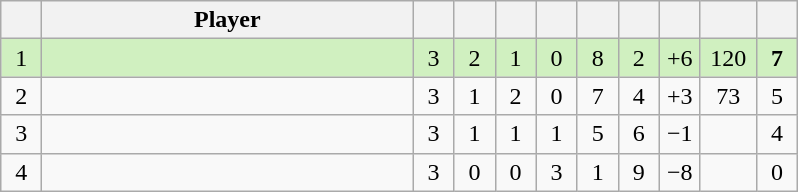<table class="wikitable" style="text-align:center; margin: 1em auto 1em auto, align:left">
<tr>
<th width=20></th>
<th width=240>Player</th>
<th width=20></th>
<th width=20></th>
<th width=20></th>
<th width=20></th>
<th width=20></th>
<th width=20></th>
<th width=20></th>
<th width=30></th>
<th width=20></th>
</tr>
<tr style="background:#D0F0C0;">
<td>1</td>
<td align=left></td>
<td>3</td>
<td>2</td>
<td>1</td>
<td>0</td>
<td>8</td>
<td>2</td>
<td>+6</td>
<td>120</td>
<td><strong>7</strong></td>
</tr>
<tr style=>
<td>2</td>
<td align=left></td>
<td>3</td>
<td>1</td>
<td>2</td>
<td>0</td>
<td>7</td>
<td>4</td>
<td>+3</td>
<td>73</td>
<td>5</td>
</tr>
<tr style=>
<td>3</td>
<td align=left></td>
<td>3</td>
<td>1</td>
<td>1</td>
<td>1</td>
<td>5</td>
<td>6</td>
<td>−1</td>
<td></td>
<td>4</td>
</tr>
<tr style=>
<td>4</td>
<td align=left></td>
<td>3</td>
<td>0</td>
<td>0</td>
<td>3</td>
<td>1</td>
<td>9</td>
<td>−8</td>
<td></td>
<td>0</td>
</tr>
</table>
